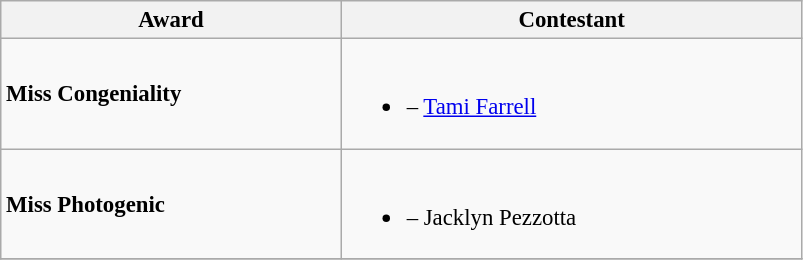<table class="wikitable sortable" style="font-size:95%;">
<tr>
<th width="220">Award</th>
<th width="300">Contestant</th>
</tr>
<tr>
<td><strong>Miss Congeniality</strong></td>
<td><br><ul><li><strong></strong> – <a href='#'>Tami Farrell</a></li></ul></td>
</tr>
<tr>
<td><strong>Miss Photogenic</strong></td>
<td><br><ul><li><strong></strong> – Jacklyn Pezzotta</li></ul></td>
</tr>
<tr>
</tr>
</table>
